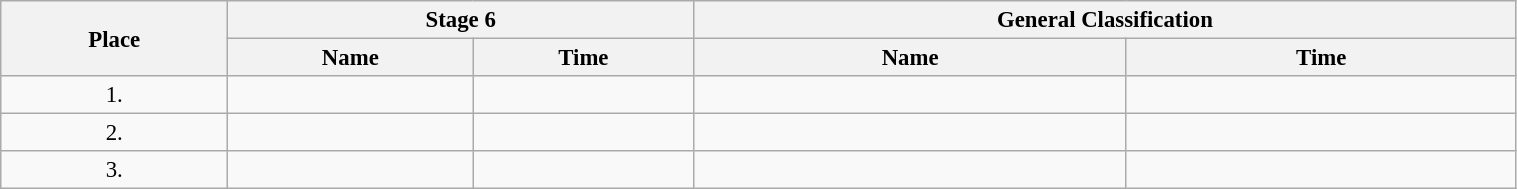<table class=wikitable style="font-size:95%" width="80%">
<tr>
<th rowspan="2">Place</th>
<th colspan="2">Stage 6</th>
<th colspan="2">General Classification</th>
</tr>
<tr>
<th>Name</th>
<th>Time</th>
<th>Name</th>
<th>Time</th>
</tr>
<tr>
<td align="center">1.</td>
<td></td>
<td></td>
<td></td>
<td></td>
</tr>
<tr>
<td align="center">2.</td>
<td></td>
<td></td>
<td></td>
<td></td>
</tr>
<tr>
<td align="center">3.</td>
<td></td>
<td></td>
<td></td>
<td></td>
</tr>
</table>
